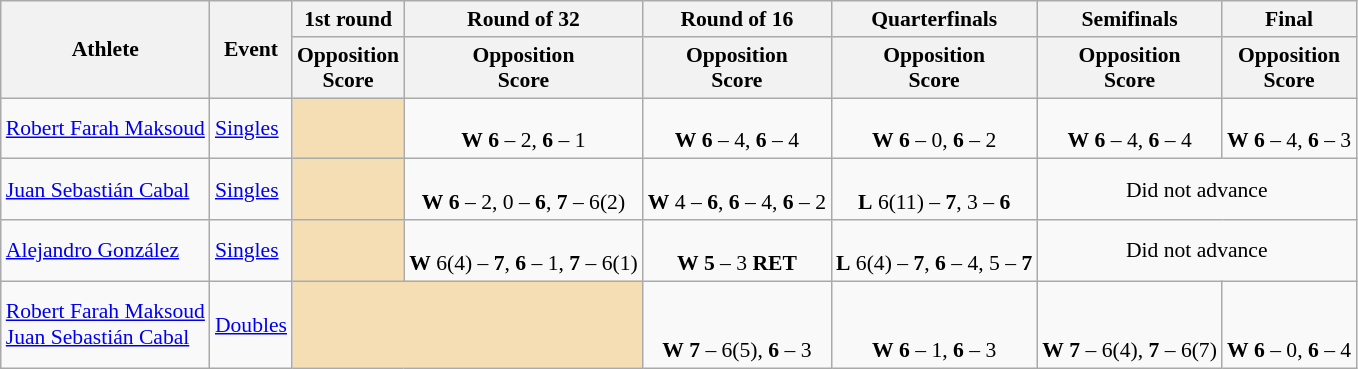<table class="wikitable" border="1" style="font-size:90%">
<tr>
<th rowspan=2>Athlete</th>
<th rowspan=2>Event</th>
<th>1st round</th>
<th>Round of 32</th>
<th>Round of 16</th>
<th>Quarterfinals</th>
<th>Semifinals</th>
<th>Final</th>
</tr>
<tr>
<th>Opposition<br>Score</th>
<th>Opposition<br>Score</th>
<th>Opposition<br>Score</th>
<th>Opposition<br>Score</th>
<th>Opposition<br>Score</th>
<th>Opposition<br>Score</th>
</tr>
<tr>
<td><a href='#'>Robert Farah Maksoud</a></td>
<td><a href='#'>Singles</a></td>
<td align=center bgcolor=wheat></td>
<td align=center><br><strong>W</strong> <strong>6</strong> – 2, <strong>6</strong> – 1</td>
<td align=center><br><strong>W</strong> <strong>6</strong> – 4, <strong>6</strong> – 4</td>
<td align=center><br><strong>W</strong> <strong>6</strong> – 0, <strong>6</strong> – 2</td>
<td align=center><br><strong>W</strong> <strong>6</strong> – 4, <strong>6</strong> – 4</td>
<td align=center><br><strong>W</strong> <strong>6</strong> – 4, <strong>6</strong> – 3<br></td>
</tr>
<tr>
<td><a href='#'>Juan Sebastián Cabal</a></td>
<td><a href='#'>Singles</a></td>
<td align=center bgcolor=wheat></td>
<td align=center><br><strong>W</strong> <strong>6</strong> – 2, 0 – <strong>6</strong>, <strong>7</strong> – 6(2)</td>
<td align=center><br><strong>W</strong> 4 – <strong>6</strong>, <strong>6</strong> – 4, <strong>6</strong> – 2</td>
<td align=center><br><strong>L</strong> 6(11) – <strong>7</strong>, 3 – <strong>6</strong></td>
<td align="center" colspan="7">Did not advance</td>
</tr>
<tr>
<td><a href='#'>Alejandro González</a></td>
<td><a href='#'>Singles</a></td>
<td align=center bgcolor=wheat></td>
<td align=center><br><strong>W</strong> 6(4) – <strong>7</strong>, <strong>6</strong> – 1, <strong>7</strong> – 6(1)</td>
<td align=center><br><strong>W</strong> <strong>5</strong> – 3 <strong>RET</strong></td>
<td align=center><br><strong>L</strong> 6(4) – <strong>7</strong>, <strong>6</strong> – 4, 5 – <strong>7</strong></td>
<td align="center" colspan="7">Did not advance</td>
</tr>
<tr>
<td><a href='#'>Robert Farah Maksoud</a><br><a href='#'>Juan Sebastián Cabal</a></td>
<td><a href='#'>Doubles</a></td>
<td align=center bgcolor=wheat colspan=2></td>
<td align=center><br><br><strong>W</strong> <strong>7</strong> – 6(5), <strong>6</strong> – 3</td>
<td align=center><br><br><strong>W</strong> <strong>6</strong> – 1, <strong>6</strong> – 3</td>
<td align=center><br><br><strong>W</strong> <strong>7</strong> – 6(4), <strong>7</strong> – 6(7)</td>
<td align=center><br><br><strong>W</strong> <strong>6</strong> – 0, <strong>6</strong> – 4<br></td>
</tr>
</table>
